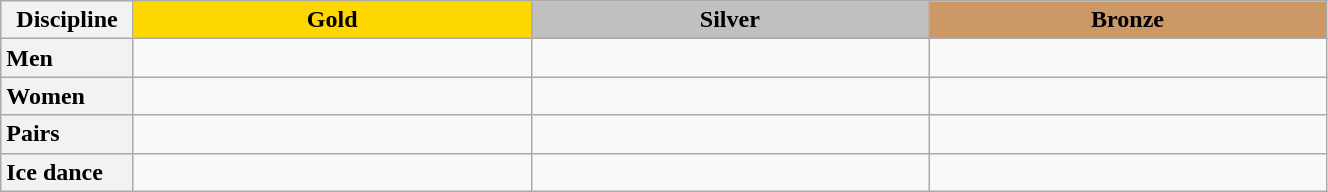<table class="wikitable unsortable" style="text-align:left; width:70%">
<tr>
<th scope="col" style="text-align:center; width:10%">Discipline</th>
<td scope="col" style="text-align:center; width:30%; background:gold"><strong>Gold</strong></td>
<td scope="col" style="text-align:center; width:30%; background:silver"><strong>Silver</strong></td>
<td scope="col" style="text-align:center; width:30%; background:#c96"><strong>Bronze</strong></td>
</tr>
<tr>
<th scope="row" style="text-align:left">Men</th>
<td></td>
<td></td>
<td></td>
</tr>
<tr>
<th scope="row" style="text-align:left">Women</th>
<td></td>
<td></td>
<td></td>
</tr>
<tr>
<th scope="row" style="text-align:left">Pairs</th>
<td></td>
<td></td>
<td></td>
</tr>
<tr>
<th scope="row" style="text-align:left">Ice dance</th>
<td></td>
<td></td>
<td></td>
</tr>
</table>
